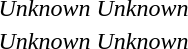<table>
<tr>
<th scope=row style="text-align:left"></th>
<td></td>
<td></td>
<td></td>
</tr>
<tr>
<th scope=row style="text-align:left"></th>
<td></td>
<td align=center><em>Unknown</em></td>
<td align=center><em>Unknown</em></td>
</tr>
<tr>
<th scope=row style="text-align:left"></th>
<td></td>
<td align=center><em>Unknown</em></td>
<td align=center><em>Unknown</em></td>
</tr>
</table>
